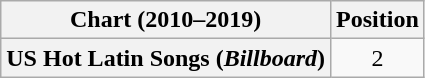<table class="wikitable plainrowheaders " style="text-align:center;">
<tr>
<th scope="col">Chart (2010–2019)</th>
<th scope="col">Position</th>
</tr>
<tr>
<th scope="row">US Hot Latin Songs (<em>Billboard</em>)</th>
<td style="text-align:center">2</td>
</tr>
</table>
